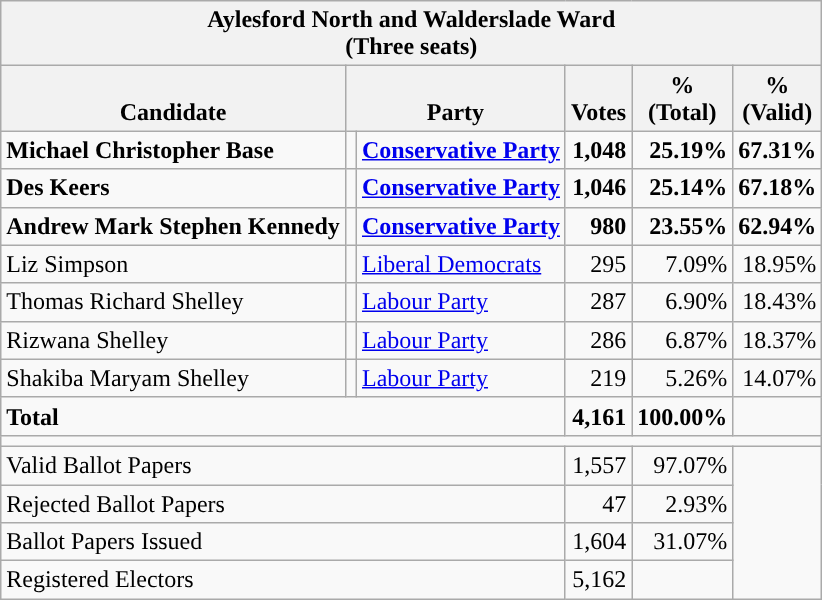<table class="wikitable" border="1" style="text-align:right; font-size:100%">
<tr>
<th align=center colspan=6>Aylesford North and Walderslade Ward<br>(Three seats)</th>
</tr>
<tr>
<th valign=bottom>Candidate</th>
<th valign=bottom colspan=2>Party</th>
<th valign=bottom>Votes</th>
<th>%<br>(Total)</th>
<th>%<br>(Valid)</th>
</tr>
<tr>
<td align=left><strong>Michael Christopher Base</strong></td>
<td style="background:"></td>
<td align=left><strong><a href='#'>Conservative Party</a></strong></td>
<td><strong>1,048</strong></td>
<td><strong>25.19%</strong></td>
<td><strong>67.31%</strong></td>
</tr>
<tr>
<td align=left><strong>Des Keers</strong></td>
<td style="background:"></td>
<td align=left><strong><a href='#'>Conservative Party</a></strong></td>
<td><strong>1,046</strong></td>
<td><strong>25.14%</strong></td>
<td><strong>67.18%</strong></td>
</tr>
<tr>
<td align=left><strong>Andrew Mark Stephen Kennedy</strong></td>
<td style="background:"></td>
<td align=left><strong><a href='#'>Conservative Party</a></strong></td>
<td><strong>980</strong></td>
<td><strong>23.55%</strong></td>
<td><strong>62.94%</strong></td>
</tr>
<tr>
<td align=left>Liz Simpson</td>
<td style="background:"></td>
<td align=left><a href='#'>Liberal Democrats</a></td>
<td>295</td>
<td>7.09%</td>
<td>18.95%</td>
</tr>
<tr>
<td align=left>Thomas Richard Shelley</td>
<td style="background:"></td>
<td align=left><a href='#'>Labour Party</a></td>
<td>287</td>
<td>6.90%</td>
<td>18.43%</td>
</tr>
<tr>
<td align=left>Rizwana Shelley</td>
<td style="background:"></td>
<td align=left><a href='#'>Labour Party</a></td>
<td>286</td>
<td>6.87%</td>
<td>18.37%</td>
</tr>
<tr>
<td align=left>Shakiba Maryam Shelley</td>
<td style="background:"></td>
<td align=left><a href='#'>Labour Party</a></td>
<td>219</td>
<td>5.26%</td>
<td>14.07%</td>
</tr>
<tr style="font-weight:bold">
<td align=left colspan=3>Total</td>
<td>4,161</td>
<td>100.00%</td>
<td></td>
</tr>
<tr>
<td align=left colspan=6></td>
</tr>
<tr>
<td align=left colspan=3>Valid Ballot Papers</td>
<td>1,557</td>
<td>97.07%</td>
<td rowspan=4></td>
</tr>
<tr>
<td align=left colspan=3>Rejected Ballot Papers</td>
<td>47</td>
<td>2.93%</td>
</tr>
<tr>
<td align=left colspan=3>Ballot Papers Issued</td>
<td>1,604</td>
<td>31.07%</td>
</tr>
<tr>
<td align=left colspan=3>Registered Electors</td>
<td>5,162</td>
<td></td>
</tr>
</table>
